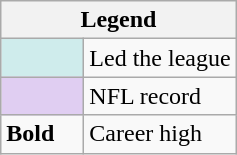<table class="wikitable mw-collapsible mw-collapsed">
<tr>
<th colspan="2">Legend</th>
</tr>
<tr>
<td style="background:#cfecec; width:3em;"></td>
<td>Led the league</td>
</tr>
<tr>
<td style="background:#e0cef2; width:3em;"></td>
<td>NFL record</td>
</tr>
<tr>
<td><strong>Bold</strong></td>
<td>Career high</td>
</tr>
</table>
